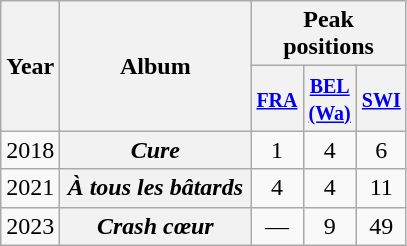<table class="wikitable plainrowheaders" style="text-align:center">
<tr>
<th rowspan="2" width="10">Year</th>
<th rowspan="2" width="120">Album</th>
<th colspan="3" width="30">Peak positions</th>
</tr>
<tr>
<th width="20"><small><a href='#'>FRA</a></small><br></th>
<th width="20"><small><a href='#'>BEL<br>(Wa)</a></small><br></th>
<th width="20"><small><a href='#'>SWI</a></small><br></th>
</tr>
<tr>
<td>2018</td>
<th scope="row"><em>Cure</em></th>
<td>1</td>
<td>4</td>
<td>6</td>
</tr>
<tr>
<td>2021</td>
<th scope="row"><em>À tous les bâtards</em></th>
<td>4</td>
<td>4</td>
<td>11</td>
</tr>
<tr>
<td>2023</td>
<th scope="row"><em>Crash cœur</em></th>
<td>—</td>
<td>9</td>
<td>49</td>
</tr>
</table>
